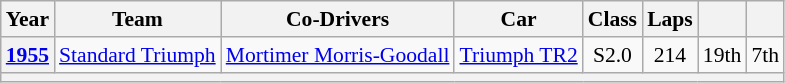<table class="wikitable" style="text-align:center; font-size:90%">
<tr>
<th>Year</th>
<th>Team</th>
<th>Co-Drivers</th>
<th>Car</th>
<th>Class</th>
<th>Laps</th>
<th></th>
<th></th>
</tr>
<tr>
<th><a href='#'>1955</a></th>
<td> <a href='#'>Standard Triumph</a></td>
<td align="left"> <a href='#'>Mortimer Morris-Goodall</a></td>
<td align="left"><a href='#'>Triumph TR2</a></td>
<td>S2.0</td>
<td>214</td>
<td>19th</td>
<td>7th</td>
</tr>
<tr>
<th colspan="8"></th>
</tr>
</table>
